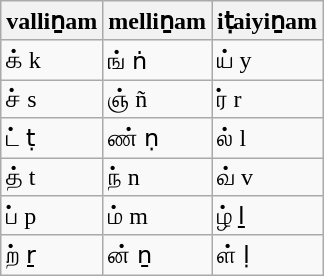<table class="wikitable">
<tr>
<th>valliṉam</th>
<th>melliṉam</th>
<th>iṭaiyiṉam</th>
</tr>
<tr>
<td>க் k</td>
<td>ங் ṅ</td>
<td>ய் y</td>
</tr>
<tr>
<td>ச் s</td>
<td>ஞ் ñ</td>
<td>ர் r</td>
</tr>
<tr>
<td>ட் ṭ</td>
<td>ண் ṇ</td>
<td>ல் l</td>
</tr>
<tr>
<td>த் t</td>
<td>ந் n</td>
<td>வ் v</td>
</tr>
<tr>
<td>ப் p</td>
<td>ம் m</td>
<td>ழ் ḻ</td>
</tr>
<tr>
<td>ற் ṟ</td>
<td>ன் ṉ</td>
<td>ள் ḷ</td>
</tr>
</table>
